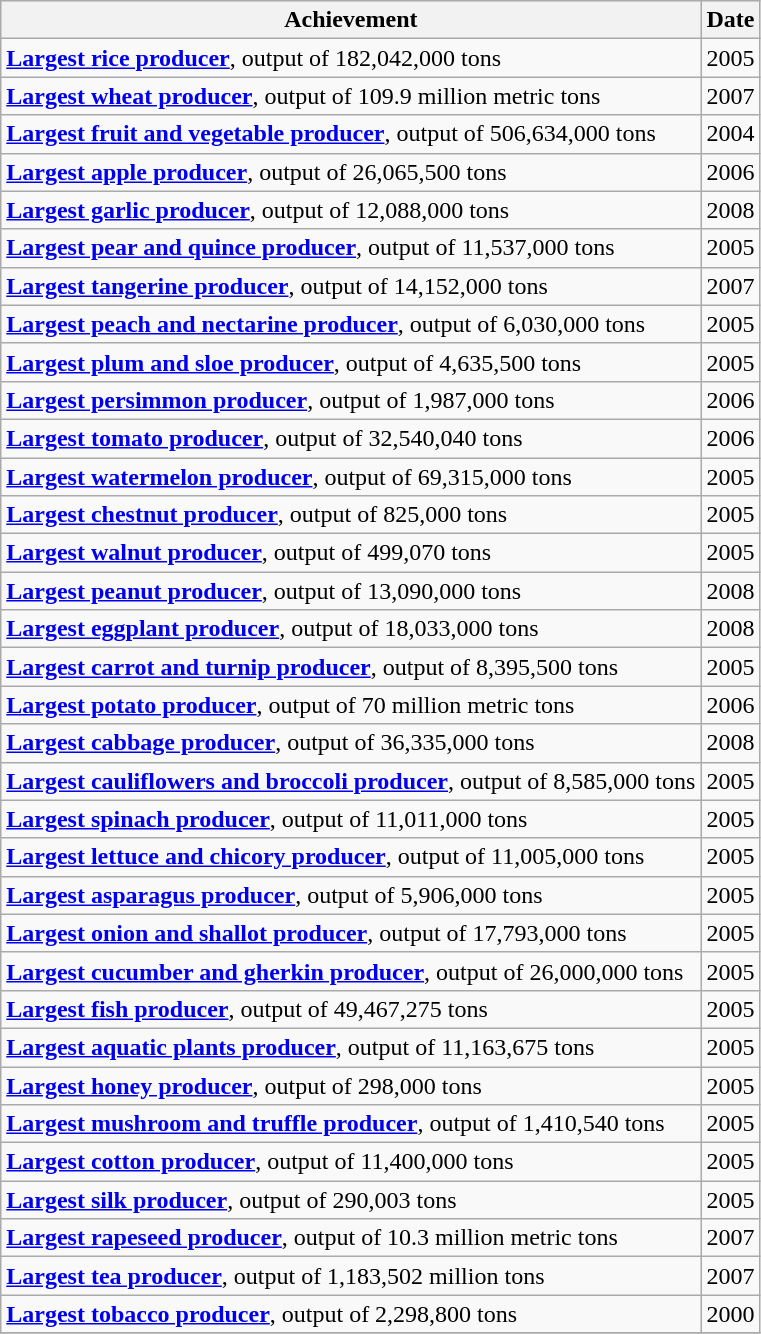<table class="wikitable sortable">
<tr bgcolor="#ececec">
<th>Achievement</th>
<th>Date</th>
</tr>
<tr>
<td><strong><a href='#'>Largest rice producer</a></strong>, output of 182,042,000 tons</td>
<td align="right">2005</td>
</tr>
<tr>
<td><strong><a href='#'>Largest wheat producer</a></strong>, output of 109.9 million metric tons</td>
<td align="right">2007</td>
</tr>
<tr>
<td><strong><a href='#'>Largest fruit and vegetable producer</a></strong>, output of 506,634,000 tons</td>
<td align="right">2004</td>
</tr>
<tr>
<td><strong><a href='#'>Largest apple producer</a></strong>, output of 26,065,500 tons</td>
<td align="right">2006</td>
</tr>
<tr>
<td><strong><a href='#'>Largest garlic producer</a></strong>, output of 12,088,000 tons</td>
<td align="right">2008</td>
</tr>
<tr>
<td><strong><a href='#'>Largest pear and quince producer</a></strong>, output of 11,537,000  tons</td>
<td align="right">2005</td>
</tr>
<tr>
<td><strong><a href='#'>Largest tangerine producer</a></strong>, output of 14,152,000 tons</td>
<td align="right">2007</td>
</tr>
<tr>
<td><strong><a href='#'>Largest peach and nectarine producer</a></strong>, output of 6,030,000 tons</td>
<td align="right">2005</td>
</tr>
<tr>
<td><strong><a href='#'>Largest plum and sloe producer</a></strong>, output of 4,635,500 tons</td>
<td align="right">2005</td>
</tr>
<tr>
<td><strong><a href='#'>Largest persimmon producer</a></strong>, output of 1,987,000 tons</td>
<td align="right">2006</td>
</tr>
<tr>
<td><strong><a href='#'>Largest tomato producer</a></strong>, output of 32,540,040 tons</td>
<td align="right">2006</td>
</tr>
<tr>
<td><strong><a href='#'>Largest watermelon producer</a></strong>, output of 69,315,000 tons</td>
<td align="right">2005</td>
</tr>
<tr>
<td><strong><a href='#'>Largest chestnut producer</a></strong>, output of 825,000 tons</td>
<td align="right">2005</td>
</tr>
<tr>
<td><strong><a href='#'>Largest walnut producer</a></strong>, output of 499,070 tons</td>
<td align="right">2005</td>
</tr>
<tr>
<td><strong><a href='#'>Largest peanut producer</a></strong>, output of 13,090,000 tons</td>
<td align="right">2008</td>
</tr>
<tr>
<td><strong><a href='#'>Largest eggplant producer</a></strong>, output of  18,033,000 tons</td>
<td align="right">2008</td>
</tr>
<tr>
<td><strong><a href='#'>Largest carrot and turnip producer</a></strong>, output of 8,395,500 tons</td>
<td align="right">2005</td>
</tr>
<tr>
<td><strong><a href='#'>Largest potato producer</a></strong>, output of 70 million metric tons</td>
<td align="right">2006</td>
</tr>
<tr>
<td><strong><a href='#'>Largest cabbage producer</a></strong>, output of 36,335,000  tons</td>
<td align="right">2008</td>
</tr>
<tr>
<td><strong><a href='#'>Largest cauliflowers and broccoli producer</a></strong>, output of  8,585,000 tons</td>
<td align="right">2005</td>
</tr>
<tr>
<td><strong><a href='#'>Largest spinach producer</a></strong>, output of 11,011,000 tons</td>
<td align="right">2005</td>
</tr>
<tr>
<td><strong><a href='#'>Largest lettuce and chicory producer</a></strong>, output of 11,005,000 tons</td>
<td align="right">2005</td>
</tr>
<tr>
<td><strong><a href='#'>Largest asparagus producer</a></strong>, output of 5,906,000 tons</td>
<td align="right">2005</td>
</tr>
<tr>
<td><strong><a href='#'>Largest onion and shallot producer</a></strong>, output of 17,793,000  tons</td>
<td align="right">2005</td>
</tr>
<tr>
<td><strong><a href='#'>Largest cucumber and gherkin producer</a></strong>, output of 26,000,000 tons</td>
<td align="right">2005</td>
</tr>
<tr>
<td><strong><a href='#'>Largest fish producer</a></strong>, output of 49,467,275 tons</td>
<td align="right">2005</td>
</tr>
<tr>
<td><strong><a href='#'>Largest aquatic plants producer</a></strong>, output of 11,163,675 tons</td>
<td align="right">2005</td>
</tr>
<tr>
<td><strong><a href='#'>Largest honey producer</a></strong>, output of 298,000 tons</td>
<td align="right">2005</td>
</tr>
<tr>
<td><strong><a href='#'>Largest mushroom and truffle producer</a></strong>, output of 1,410,540 tons</td>
<td align="right">2005</td>
</tr>
<tr>
<td><strong><a href='#'>Largest cotton producer</a></strong>, output of 11,400,000  tons</td>
<td align="right">2005</td>
</tr>
<tr>
<td><strong><a href='#'>Largest silk producer</a></strong>, output of  290,003 tons</td>
<td align="right">2005</td>
</tr>
<tr>
<td><strong><a href='#'>Largest rapeseed producer</a></strong>, output of 10.3 million metric tons</td>
<td align="right">2007</td>
</tr>
<tr>
<td><strong><a href='#'>Largest tea producer</a></strong>, output of 1,183,502 million tons</td>
<td align="right">2007</td>
</tr>
<tr>
<td><strong><a href='#'>Largest tobacco producer</a></strong>, output of 2,298,800 tons</td>
<td align="right">2000</td>
</tr>
<tr>
</tr>
</table>
